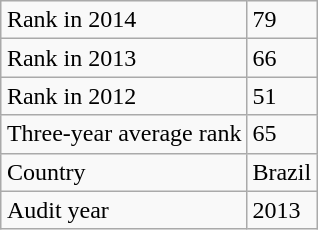<table class="wikitable" style="margin: 1em auto 1em auto;">
<tr>
<td>Rank in 2014</td>
<td>79</td>
</tr>
<tr>
<td>Rank in 2013</td>
<td>66</td>
</tr>
<tr>
<td>Rank in 2012</td>
<td>51</td>
</tr>
<tr>
<td>Three-year average rank</td>
<td>65</td>
</tr>
<tr>
<td>Country</td>
<td>Brazil</td>
</tr>
<tr>
<td>Audit year</td>
<td>2013</td>
</tr>
</table>
